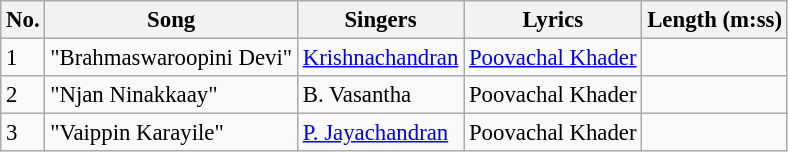<table class="wikitable" style="font-size:95%;">
<tr>
<th>No.</th>
<th>Song</th>
<th>Singers</th>
<th>Lyrics</th>
<th>Length (m:ss)</th>
</tr>
<tr>
<td>1</td>
<td>"Brahmaswaroopini Devi"</td>
<td><a href='#'>Krishnachandran</a></td>
<td><a href='#'>Poovachal Khader</a></td>
<td></td>
</tr>
<tr>
<td>2</td>
<td>"Njan Ninakkaay"</td>
<td>B. Vasantha</td>
<td>Poovachal Khader</td>
<td></td>
</tr>
<tr>
<td>3</td>
<td>"Vaippin Karayile"</td>
<td><a href='#'>P. Jayachandran</a></td>
<td>Poovachal Khader</td>
<td></td>
</tr>
</table>
